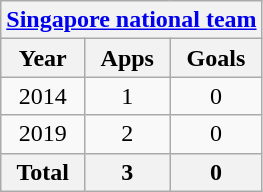<table class="wikitable" style="text-align:center">
<tr>
<th colspan=3><a href='#'>Singapore national team</a></th>
</tr>
<tr>
<th>Year</th>
<th>Apps</th>
<th>Goals</th>
</tr>
<tr>
<td>2014</td>
<td>1</td>
<td>0</td>
</tr>
<tr>
<td>2019</td>
<td>2</td>
<td>0</td>
</tr>
<tr>
<th>Total</th>
<th>3</th>
<th>0</th>
</tr>
</table>
